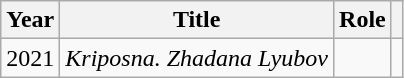<table class="wikitable sortable plainrowheaders">
<tr>
<th>Year</th>
<th>Title</th>
<th>Role</th>
<th></th>
</tr>
<tr>
<td>2021</td>
<td><em>Kriposna. Zhadana Lyubov</em></td>
<td></td>
<td></td>
</tr>
</table>
